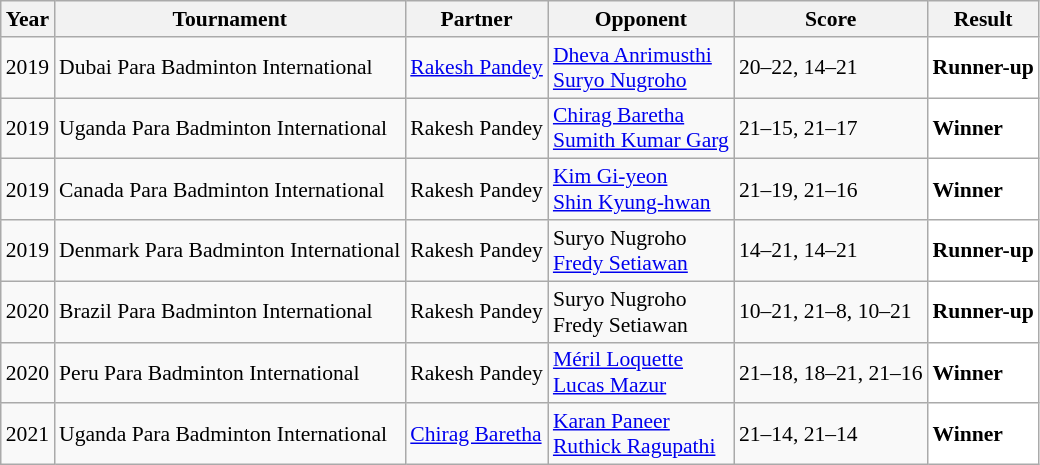<table class="sortable wikitable" style="font-size: 90%;">
<tr>
<th>Year</th>
<th>Tournament</th>
<th>Partner</th>
<th>Opponent</th>
<th>Score</th>
<th>Result</th>
</tr>
<tr>
<td align="center">2019</td>
<td align="left">Dubai Para Badminton International</td>
<td> <a href='#'>Rakesh Pandey</a></td>
<td align="left"> <a href='#'>Dheva Anrimusthi</a><br> <a href='#'>Suryo Nugroho</a></td>
<td align="left">20–22, 14–21</td>
<td style="text-align:left; background:white"> <strong>Runner-up</strong></td>
</tr>
<tr>
<td align="center">2019</td>
<td align="left">Uganda Para Badminton International</td>
<td> Rakesh Pandey</td>
<td align="left"> <a href='#'>Chirag Baretha</a><br> <a href='#'>Sumith Kumar Garg</a></td>
<td align="left">21–15, 21–17</td>
<td style="text-align:left; background:white"> <strong>Winner</strong></td>
</tr>
<tr>
<td align="center">2019</td>
<td align="left">Canada Para Badminton International</td>
<td> Rakesh Pandey</td>
<td align="left"> <a href='#'>Kim Gi-yeon</a><br> <a href='#'>Shin Kyung-hwan</a></td>
<td align="left">21–19, 21–16</td>
<td style="text-align:left; background:white"> <strong>Winner</strong></td>
</tr>
<tr>
<td align="center">2019</td>
<td align="left">Denmark Para Badminton International</td>
<td> Rakesh Pandey</td>
<td align="left"> Suryo Nugroho<br> <a href='#'>Fredy Setiawan</a></td>
<td align="left">14–21, 14–21</td>
<td style="text-align:left; background:white"> <strong>Runner-up</strong></td>
</tr>
<tr>
<td align="center">2020</td>
<td align="left">Brazil Para Badminton International</td>
<td> Rakesh Pandey</td>
<td align="left"> Suryo Nugroho<br> Fredy Setiawan</td>
<td align="left">10–21, 21–8, 10–21</td>
<td style="text-align:left; background:white"> <strong>Runner-up</strong></td>
</tr>
<tr>
<td align="center">2020</td>
<td align="left">Peru Para Badminton International</td>
<td> Rakesh Pandey</td>
<td align="left"> <a href='#'>Méril Loquette</a><br> <a href='#'>Lucas Mazur</a></td>
<td align="left">21–18, 18–21, 21–16</td>
<td style="text-align:left; background:white"> <strong>Winner</strong></td>
</tr>
<tr>
<td align="center">2021</td>
<td align="left">Uganda Para Badminton International</td>
<td> <a href='#'>Chirag Baretha</a></td>
<td align="left"> <a href='#'>Karan Paneer</a><br> <a href='#'>Ruthick Ragupathi</a></td>
<td align="left">21–14, 21–14</td>
<td style="text-align:left; background:white"> <strong>Winner</strong></td>
</tr>
</table>
